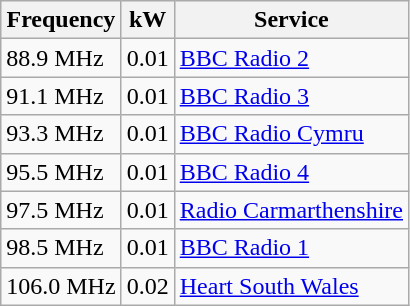<table class="wikitable sortable">
<tr>
<th>Frequency</th>
<th>kW</th>
<th>Service</th>
</tr>
<tr>
<td>88.9 MHz</td>
<td>0.01</td>
<td><a href='#'>BBC Radio 2</a></td>
</tr>
<tr>
<td>91.1 MHz</td>
<td>0.01</td>
<td><a href='#'>BBC Radio 3</a></td>
</tr>
<tr>
<td>93.3 MHz</td>
<td>0.01</td>
<td><a href='#'>BBC Radio Cymru</a></td>
</tr>
<tr>
<td>95.5 MHz</td>
<td>0.01</td>
<td><a href='#'>BBC Radio 4</a></td>
</tr>
<tr>
<td>97.5 MHz</td>
<td>0.01</td>
<td><a href='#'>Radio Carmarthenshire</a></td>
</tr>
<tr>
<td>98.5 MHz</td>
<td>0.01</td>
<td><a href='#'>BBC Radio 1</a></td>
</tr>
<tr>
<td>106.0 MHz</td>
<td>0.02</td>
<td><a href='#'>Heart South Wales</a></td>
</tr>
</table>
